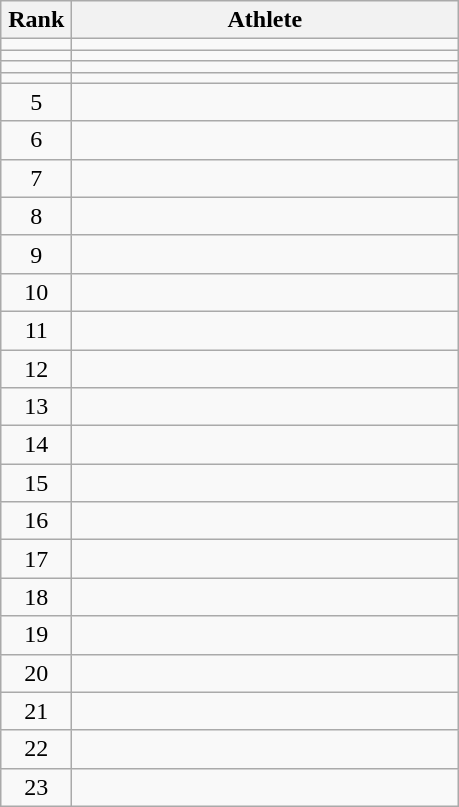<table class="wikitable" style="text-align: center;">
<tr>
<th width=40>Rank</th>
<th width=250>Athlete</th>
</tr>
<tr>
<td></td>
<td align=left></td>
</tr>
<tr>
<td></td>
<td align=left></td>
</tr>
<tr>
<td></td>
<td align=left></td>
</tr>
<tr>
<td></td>
<td align=left></td>
</tr>
<tr>
<td>5</td>
<td align=left></td>
</tr>
<tr>
<td>6</td>
<td align=left></td>
</tr>
<tr>
<td>7</td>
<td align=left></td>
</tr>
<tr>
<td>8</td>
<td align=left></td>
</tr>
<tr>
<td>9</td>
<td align=left></td>
</tr>
<tr>
<td>10</td>
<td align=left></td>
</tr>
<tr>
<td>11</td>
<td align=left></td>
</tr>
<tr>
<td>12</td>
<td align=left></td>
</tr>
<tr>
<td>13</td>
<td align=left></td>
</tr>
<tr>
<td>14</td>
<td align=left></td>
</tr>
<tr>
<td>15</td>
<td align=left></td>
</tr>
<tr>
<td>16</td>
<td align=left></td>
</tr>
<tr>
<td>17</td>
<td align=left></td>
</tr>
<tr>
<td>18</td>
<td align=left></td>
</tr>
<tr>
<td>19</td>
<td align=left></td>
</tr>
<tr>
<td>20</td>
<td align=left></td>
</tr>
<tr>
<td>21</td>
<td align=left></td>
</tr>
<tr>
<td>22</td>
<td align=left></td>
</tr>
<tr>
<td>23</td>
<td align=left></td>
</tr>
</table>
